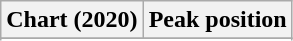<table class="wikitable sortable plainrowheaders" style="text-align:center">
<tr>
<th scope="col">Chart (2020)</th>
<th scope="col">Peak position</th>
</tr>
<tr>
</tr>
<tr>
</tr>
<tr>
</tr>
</table>
